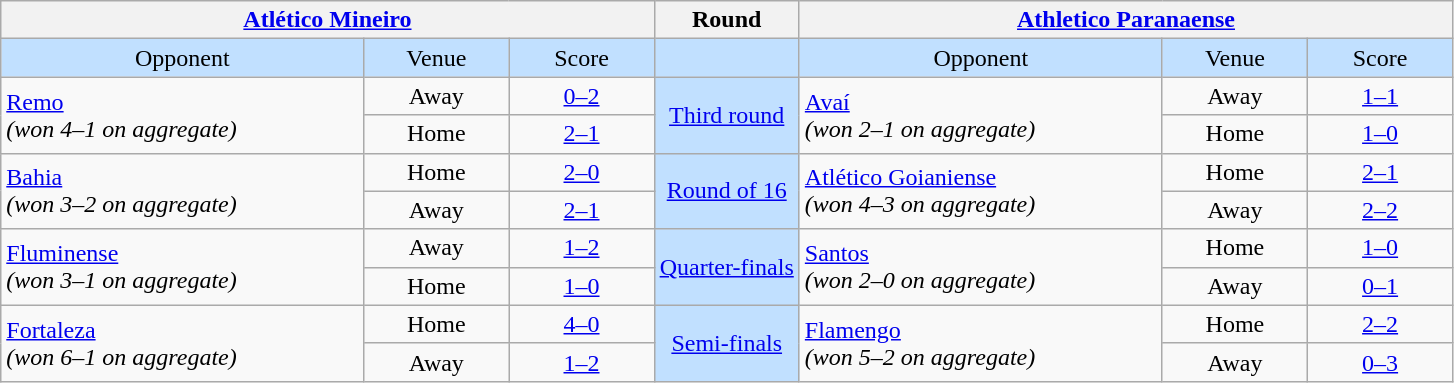<table class="wikitable" style="text-align: center;">
<tr>
<th colspan=3> <a href='#'>Atlético Mineiro</a></th>
<th>Round</th>
<th colspan=3> <a href='#'>Athletico Paranaense</a></th>
</tr>
<tr bgcolor=#c1e0ff>
<td width=25%>Opponent</td>
<td width=10%>Venue</td>
<td width=10%>Score</td>
<td width=10%></td>
<td width=25%>Opponent</td>
<td width=10%>Venue</td>
<td width=10%>Score</td>
</tr>
<tr>
<td rowspan=2 align=left> <a href='#'>Remo</a><br><em>(won 4–1 on aggregate)</em></td>
<td>Away</td>
<td><a href='#'>0–2</a></td>
<td rowspan=2 bgcolor=#c1e0ff><a href='#'>Third round</a></td>
<td rowspan=2 align=left> <a href='#'>Avaí</a><br><em>(won 2–1 on aggregate)</em></td>
<td>Away</td>
<td><a href='#'>1–1</a></td>
</tr>
<tr>
<td>Home</td>
<td><a href='#'>2–1</a></td>
<td>Home</td>
<td><a href='#'>1–0</a></td>
</tr>
<tr>
<td rowspan=2 align=left> <a href='#'>Bahia</a><br><em>(won 3–2 on aggregate)</em></td>
<td>Home</td>
<td><a href='#'>2–0</a></td>
<td rowspan=2 bgcolor=#c1e0ff><a href='#'>Round of 16</a></td>
<td rowspan=2 align=left> <a href='#'>Atlético Goianiense</a><br><em>(won 4–3 on aggregate)</em></td>
<td>Home</td>
<td><a href='#'>2–1</a></td>
</tr>
<tr>
<td>Away</td>
<td><a href='#'>2–1</a></td>
<td>Away</td>
<td><a href='#'>2–2</a></td>
</tr>
<tr>
<td rowspan=2 align=left> <a href='#'>Fluminense</a><br><em>(won 3–1 on aggregate)</em></td>
<td>Away</td>
<td><a href='#'>1–2</a></td>
<td rowspan=2 bgcolor=#c1e0ff><a href='#'>Quarter-finals</a></td>
<td rowspan=2 align=left> <a href='#'>Santos</a><br><em>(won 2–0 on aggregate)</em></td>
<td>Home</td>
<td><a href='#'>1–0</a></td>
</tr>
<tr>
<td>Home</td>
<td><a href='#'>1–0</a></td>
<td>Away</td>
<td><a href='#'>0–1</a></td>
</tr>
<tr>
<td rowspan=2 align=left> <a href='#'>Fortaleza</a><br><em>(won 6–1 on aggregate)</em></td>
<td>Home</td>
<td><a href='#'>4–0</a></td>
<td rowspan=2 bgcolor=#c1e0ff><a href='#'>Semi-finals</a></td>
<td rowspan=2 align=left> <a href='#'>Flamengo</a><br><em>(won 5–2 on aggregate)</em></td>
<td>Home</td>
<td><a href='#'>2–2</a></td>
</tr>
<tr>
<td>Away</td>
<td><a href='#'>1–2</a></td>
<td>Away</td>
<td><a href='#'>0–3</a></td>
</tr>
</table>
